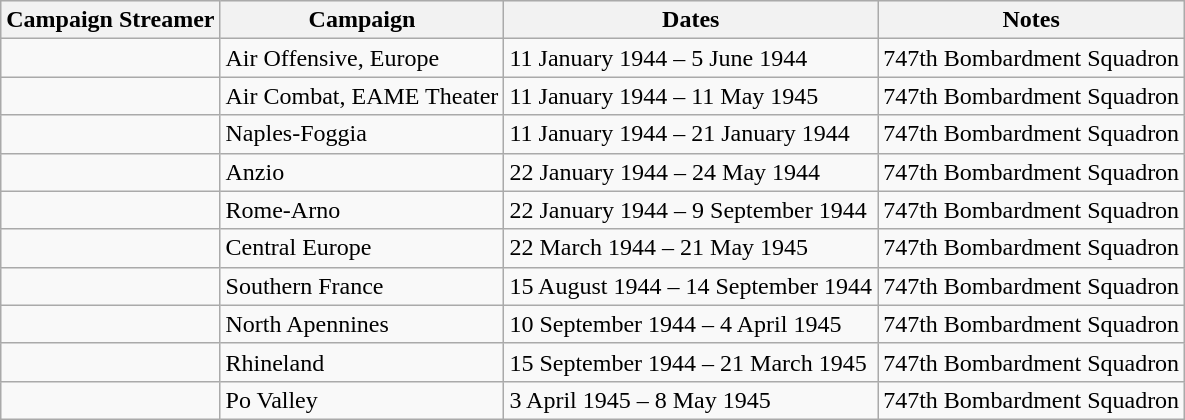<table class="wikitable">
<tr style="background:#efefef;">
<th>Campaign Streamer</th>
<th>Campaign</th>
<th>Dates</th>
<th>Notes</th>
</tr>
<tr>
<td></td>
<td>Air Offensive, Europe</td>
<td>11 January 1944 – 5 June 1944</td>
<td>747th Bombardment Squadron</td>
</tr>
<tr>
<td></td>
<td>Air Combat, EAME Theater</td>
<td>11 January 1944 – 11 May 1945</td>
<td>747th Bombardment Squadron</td>
</tr>
<tr>
<td></td>
<td>Naples-Foggia</td>
<td>11 January 1944 – 21 January 1944</td>
<td>747th Bombardment Squadron</td>
</tr>
<tr>
<td></td>
<td>Anzio</td>
<td>22 January 1944 – 24 May 1944</td>
<td>747th Bombardment Squadron</td>
</tr>
<tr>
<td></td>
<td>Rome-Arno</td>
<td>22 January 1944 – 9 September 1944</td>
<td>747th Bombardment Squadron</td>
</tr>
<tr>
<td></td>
<td>Central Europe</td>
<td>22 March 1944 – 21 May 1945</td>
<td>747th Bombardment Squadron</td>
</tr>
<tr>
<td></td>
<td>Southern France</td>
<td>15 August 1944 – 14 September 1944</td>
<td>747th Bombardment Squadron</td>
</tr>
<tr>
<td></td>
<td>North Apennines</td>
<td>10 September 1944 – 4 April 1945</td>
<td>747th Bombardment Squadron</td>
</tr>
<tr>
<td></td>
<td>Rhineland</td>
<td>15 September 1944 – 21 March 1945</td>
<td>747th Bombardment Squadron</td>
</tr>
<tr>
<td></td>
<td>Po Valley</td>
<td>3 April 1945 – 8 May 1945</td>
<td>747th Bombardment Squadron</td>
</tr>
</table>
